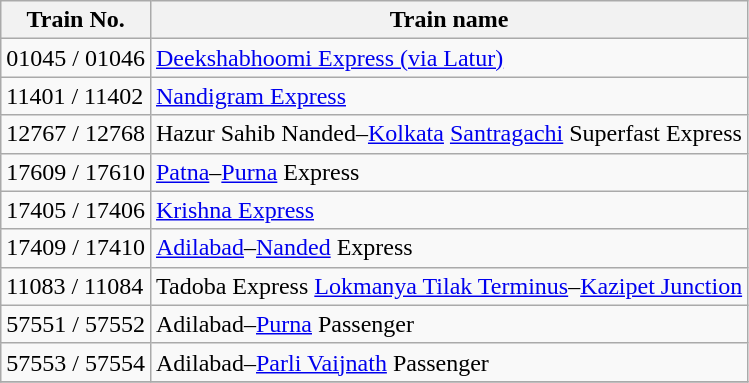<table class="wikitable sortable">
<tr>
<th>Train No.</th>
<th>Train name</th>
</tr>
<tr>
<td>01045 / 01046</td>
<td><a href='#'>Deekshabhoomi Express (via Latur)</a></td>
</tr>
<tr>
<td>11401 / 11402</td>
<td><a href='#'>Nandigram Express</a></td>
</tr>
<tr>
<td>12767 / 12768</td>
<td>Hazur Sahib Nanded–<a href='#'>Kolkata</a> <a href='#'>Santragachi</a> Superfast Express</td>
</tr>
<tr>
<td>17609 / 17610</td>
<td><a href='#'>Patna</a>–<a href='#'>Purna</a> Express</td>
</tr>
<tr>
<td>17405 / 17406</td>
<td><a href='#'>Krishna Express</a></td>
</tr>
<tr>
<td>17409 / 17410</td>
<td><a href='#'>Adilabad</a>–<a href='#'>Nanded</a> Express</td>
</tr>
<tr>
<td>11083 / 11084</td>
<td>Tadoba Express <a href='#'>Lokmanya Tilak Terminus</a>–<a href='#'>Kazipet Junction</a></td>
</tr>
<tr>
<td>57551 / 57552</td>
<td>Adilabad–<a href='#'>Purna</a> Passenger</td>
</tr>
<tr>
<td>57553 / 57554</td>
<td>Adilabad–<a href='#'>Parli Vaijnath</a> Passenger</td>
</tr>
<tr>
</tr>
</table>
